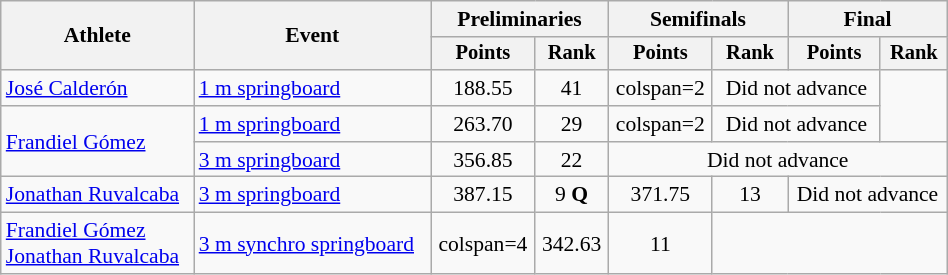<table class="wikitable" style="text-align:center; font-size:90%; width:50%;">
<tr>
<th rowspan=2>Athlete</th>
<th rowspan=2>Event</th>
<th colspan=2>Preliminaries</th>
<th colspan=2>Semifinals</th>
<th colspan=2>Final</th>
</tr>
<tr style="font-size:95%">
<th>Points</th>
<th>Rank</th>
<th>Points</th>
<th>Rank</th>
<th>Points</th>
<th>Rank</th>
</tr>
<tr>
<td align=left><a href='#'>José Calderón</a></td>
<td align=left><a href='#'>1 m springboard</a></td>
<td>188.55</td>
<td>41</td>
<td>colspan=2 </td>
<td colspan=2>Did not advance</td>
</tr>
<tr>
<td align=left rowspan=2><a href='#'>Frandiel Gómez</a></td>
<td align=left><a href='#'>1 m springboard</a></td>
<td>263.70</td>
<td>29</td>
<td>colspan=2 </td>
<td colspan=2>Did not advance</td>
</tr>
<tr>
<td align=left><a href='#'>3 m springboard</a></td>
<td>356.85</td>
<td>22</td>
<td colspan=4>Did not advance</td>
</tr>
<tr>
<td align=left><a href='#'>Jonathan Ruvalcaba</a></td>
<td align=left><a href='#'>3 m springboard</a></td>
<td>387.15</td>
<td>9 <strong>Q</strong></td>
<td>371.75</td>
<td>13</td>
<td colspan=2>Did not advance</td>
</tr>
<tr>
<td align=left><a href='#'>Frandiel Gómez</a><br><a href='#'>Jonathan Ruvalcaba</a></td>
<td align=left><a href='#'>3 m synchro springboard</a></td>
<td>colspan=4 </td>
<td>342.63</td>
<td>11</td>
</tr>
</table>
